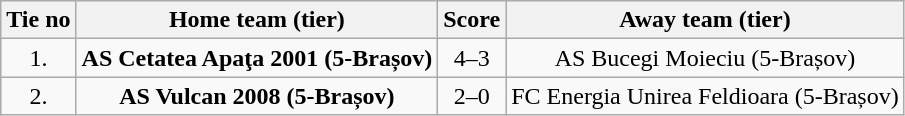<table class="wikitable" style="text-align: center">
<tr>
<th>Tie no</th>
<th>Home team (tier)</th>
<th>Score</th>
<th>Away team (tier)</th>
</tr>
<tr>
<td>1.</td>
<td><strong>AS Cetatea Apaţa 2001 (5-Brașov)</strong></td>
<td>4–3</td>
<td>AS Bucegi Moieciu (5-Brașov)</td>
</tr>
<tr>
<td>2.</td>
<td><strong>AS Vulcan 2008 (5-Brașov)</strong></td>
<td>2–0</td>
<td>FC Energia Unirea Feldioara (5-Brașov)</td>
</tr>
</table>
